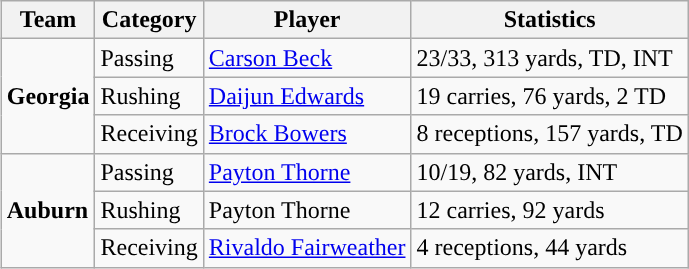<table class="wikitable" style="float: right;">
<tr>
<th>Team</th>
<th>Category</th>
<th>Player</th>
<th>Statistics</th>
</tr>
<tr>
<td rowspan=3><strong>Georgia</strong></td>
<td>Passing</td>
<td><a href='#'>Carson Beck</a></td>
<td>23/33, 313 yards, TD, INT</td>
</tr>
<tr>
<td>Rushing</td>
<td><a href='#'>Daijun Edwards</a></td>
<td>19 carries, 76 yards, 2 TD</td>
</tr>
<tr>
<td>Receiving</td>
<td><a href='#'>Brock Bowers</a></td>
<td>8 receptions, 157 yards, TD</td>
</tr>
<tr>
<td rowspan=3><strong>Auburn</strong></td>
<td>Passing</td>
<td><a href='#'>Payton Thorne</a></td>
<td>10/19, 82 yards, INT</td>
</tr>
<tr>
<td>Rushing</td>
<td>Payton Thorne</td>
<td>12 carries, 92 yards</td>
</tr>
<tr>
<td>Receiving</td>
<td><a href='#'>Rivaldo Fairweather</a></td>
<td>4 receptions, 44 yards</td>
</tr>
</table>
